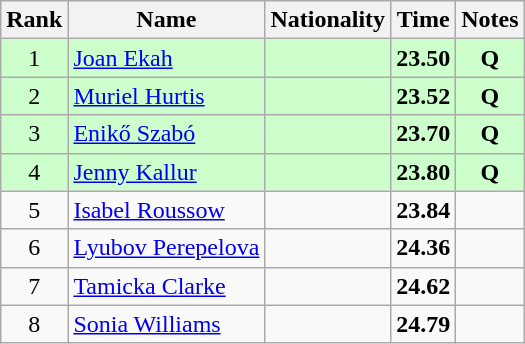<table class="wikitable sortable" style="text-align:center">
<tr>
<th>Rank</th>
<th>Name</th>
<th>Nationality</th>
<th>Time</th>
<th>Notes</th>
</tr>
<tr bgcolor=ccffcc>
<td>1</td>
<td align=left><a href='#'>Joan Ekah</a></td>
<td align=left></td>
<td><strong>23.50</strong></td>
<td><strong>Q</strong></td>
</tr>
<tr bgcolor=ccffcc>
<td>2</td>
<td align=left><a href='#'>Muriel Hurtis</a></td>
<td align=left></td>
<td><strong>23.52</strong></td>
<td><strong>Q</strong></td>
</tr>
<tr bgcolor=ccffcc>
<td>3</td>
<td align=left><a href='#'>Enikő Szabó</a></td>
<td align=left></td>
<td><strong>23.70</strong></td>
<td><strong>Q</strong></td>
</tr>
<tr bgcolor=ccffcc>
<td>4</td>
<td align=left><a href='#'>Jenny Kallur</a></td>
<td align=left></td>
<td><strong>23.80</strong></td>
<td><strong>Q</strong></td>
</tr>
<tr>
<td>5</td>
<td align=left><a href='#'>Isabel Roussow</a></td>
<td align=left></td>
<td><strong>23.84</strong></td>
<td></td>
</tr>
<tr>
<td>6</td>
<td align=left><a href='#'>Lyubov Perepelova</a></td>
<td align=left></td>
<td><strong>24.36</strong></td>
<td></td>
</tr>
<tr>
<td>7</td>
<td align=left><a href='#'>Tamicka Clarke</a></td>
<td align=left></td>
<td><strong>24.62</strong></td>
<td></td>
</tr>
<tr>
<td>8</td>
<td align=left><a href='#'>Sonia Williams</a></td>
<td align=left></td>
<td><strong>24.79</strong></td>
<td></td>
</tr>
</table>
